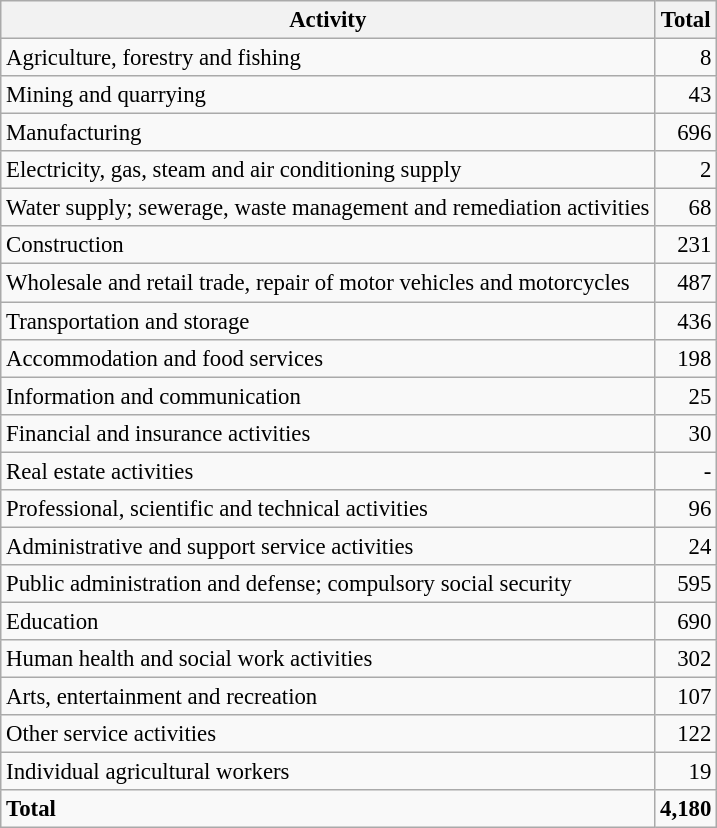<table class="wikitable sortable" style="font-size:95%;">
<tr>
<th>Activity</th>
<th>Total</th>
</tr>
<tr>
<td>Agriculture, forestry and fishing</td>
<td align="right">8</td>
</tr>
<tr>
<td>Mining and quarrying</td>
<td align="right">43</td>
</tr>
<tr>
<td>Manufacturing</td>
<td align="right">696</td>
</tr>
<tr>
<td>Electricity, gas, steam and air conditioning supply</td>
<td align="right">2</td>
</tr>
<tr>
<td>Water supply; sewerage, waste management and remediation activities</td>
<td align="right">68</td>
</tr>
<tr>
<td>Construction</td>
<td align="right">231</td>
</tr>
<tr>
<td>Wholesale and retail trade, repair of motor vehicles and motorcycles</td>
<td align="right">487</td>
</tr>
<tr>
<td>Transportation and storage</td>
<td align="right">436</td>
</tr>
<tr>
<td>Accommodation and food services</td>
<td align="right">198</td>
</tr>
<tr>
<td>Information and communication</td>
<td align="right">25</td>
</tr>
<tr>
<td>Financial and insurance activities</td>
<td align="right">30</td>
</tr>
<tr>
<td>Real estate activities</td>
<td align="right">-</td>
</tr>
<tr>
<td>Professional, scientific and technical activities</td>
<td align="right">96</td>
</tr>
<tr>
<td>Administrative and support service activities</td>
<td align="right">24</td>
</tr>
<tr>
<td>Public administration and defense; compulsory social security</td>
<td align="right">595</td>
</tr>
<tr>
<td>Education</td>
<td align="right">690</td>
</tr>
<tr>
<td>Human health and social work activities</td>
<td align="right">302</td>
</tr>
<tr>
<td>Arts, entertainment and recreation</td>
<td align="right">107</td>
</tr>
<tr>
<td>Other service activities</td>
<td align="right">122</td>
</tr>
<tr>
<td>Individual agricultural workers</td>
<td align="right">19</td>
</tr>
<tr class="sortbottom">
<td><strong>Total</strong></td>
<td align="right"><strong>4,180</strong></td>
</tr>
</table>
